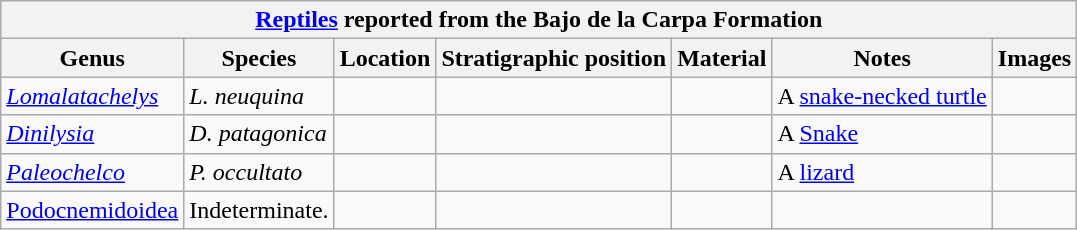<table class="wikitable" align="center">
<tr>
<th colspan="7" align="center"><strong><a href='#'>Reptiles</a> reported from the Bajo de la Carpa Formation</strong></th>
</tr>
<tr>
<th>Genus</th>
<th>Species</th>
<th>Location</th>
<th>Stratigraphic position</th>
<th>Material</th>
<th>Notes</th>
<th>Images</th>
</tr>
<tr>
<td><em><a href='#'>Lomalatachelys</a></em></td>
<td><em>L. neuquina</em></td>
<td></td>
<td></td>
<td></td>
<td>A <a href='#'>snake-necked turtle</a></td>
<td></td>
</tr>
<tr>
<td><em><a href='#'>Dinilysia</a></em></td>
<td><em>D. patagonica</em></td>
<td></td>
<td></td>
<td></td>
<td>A <a href='#'>Snake</a></td>
<td></td>
</tr>
<tr>
<td><em><a href='#'>Paleochelco</a></em></td>
<td><em>P. occultato</em></td>
<td></td>
<td></td>
<td></td>
<td>A <a href='#'>lizard</a></td>
<td></td>
</tr>
<tr>
<td><a href='#'>Podocnemidoidea</a></td>
<td>Indeterminate.</td>
<td></td>
<td></td>
<td></td>
<td></td>
<td></td>
</tr>
</table>
